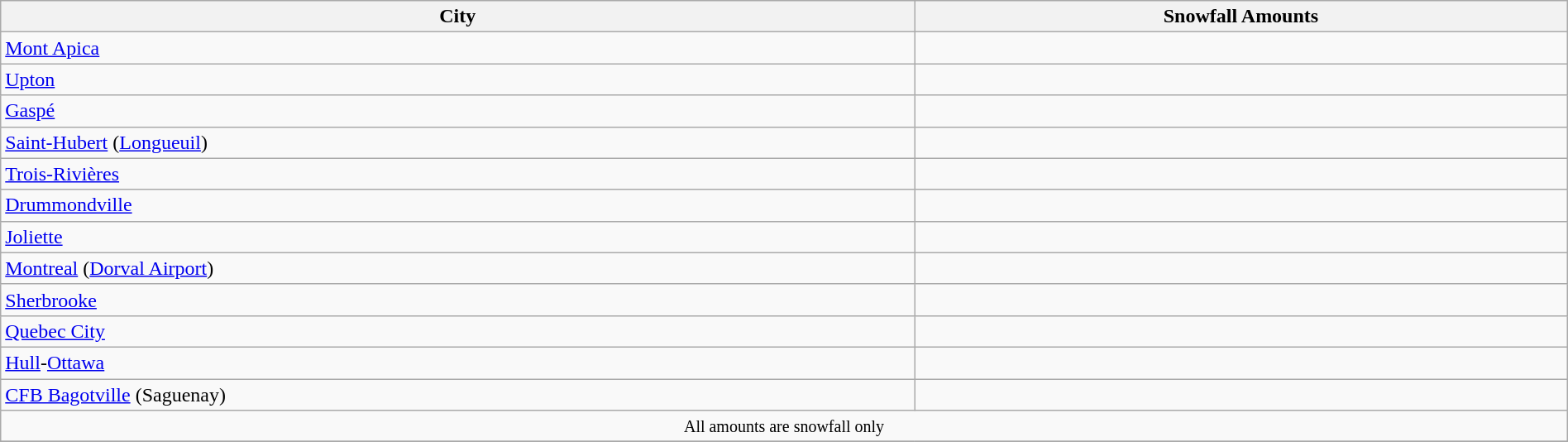<table class="wikitable collapsible collapsed" border="1" width=100%>
<tr>
<th><strong>City</strong></th>
<th><strong>Snowfall Amounts</strong></th>
</tr>
<tr>
<td><a href='#'>Mont Apica</a></td>
<td></td>
</tr>
<tr>
<td><a href='#'>Upton</a></td>
<td></td>
</tr>
<tr>
<td><a href='#'>Gaspé</a></td>
<td></td>
</tr>
<tr>
<td><a href='#'>Saint-Hubert</a> (<a href='#'>Longueuil</a>)</td>
<td></td>
</tr>
<tr>
<td><a href='#'>Trois-Rivières</a></td>
<td></td>
</tr>
<tr>
<td><a href='#'>Drummondville</a></td>
<td></td>
</tr>
<tr>
<td><a href='#'>Joliette</a></td>
<td></td>
</tr>
<tr>
<td><a href='#'>Montreal</a> (<a href='#'>Dorval Airport</a>)</td>
<td></td>
</tr>
<tr>
<td><a href='#'>Sherbrooke</a></td>
<td></td>
</tr>
<tr>
<td><a href='#'>Quebec City</a></td>
<td></td>
</tr>
<tr>
<td><a href='#'>Hull</a>-<a href='#'>Ottawa</a></td>
<td></td>
</tr>
<tr>
<td><a href='#'>CFB Bagotville</a> (Saguenay)</td>
<td></td>
</tr>
<tr>
<td colspan=3 align=center><small>All amounts are snowfall only</small></td>
</tr>
<tr>
</tr>
</table>
